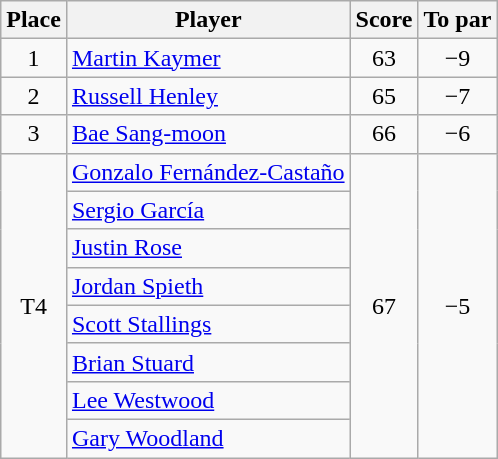<table class="wikitable">
<tr>
<th>Place</th>
<th>Player</th>
<th>Score</th>
<th>To par</th>
</tr>
<tr>
<td align=center>1</td>
<td> <a href='#'>Martin Kaymer</a></td>
<td align=center>63</td>
<td align=center>−9</td>
</tr>
<tr>
<td align=center>2</td>
<td> <a href='#'>Russell Henley</a></td>
<td align=center>65</td>
<td align=center>−7</td>
</tr>
<tr>
<td align=center>3</td>
<td> <a href='#'>Bae Sang-moon</a></td>
<td align=center>66</td>
<td align=center>−6</td>
</tr>
<tr>
<td align=center rowspan=8>T4</td>
<td> <a href='#'>Gonzalo Fernández-Castaño</a></td>
<td align=center rowspan=8>67</td>
<td align=center rowspan=8>−5</td>
</tr>
<tr>
<td> <a href='#'>Sergio García</a></td>
</tr>
<tr>
<td> <a href='#'>Justin Rose</a></td>
</tr>
<tr>
<td> <a href='#'>Jordan Spieth</a></td>
</tr>
<tr>
<td> <a href='#'>Scott Stallings</a></td>
</tr>
<tr>
<td> <a href='#'>Brian Stuard</a></td>
</tr>
<tr>
<td> <a href='#'>Lee Westwood</a></td>
</tr>
<tr>
<td> <a href='#'>Gary Woodland</a></td>
</tr>
</table>
